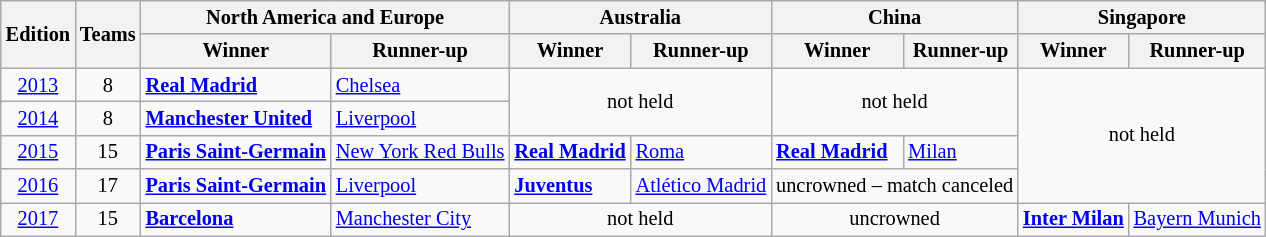<table class="wikitable" style="font-size:85%;">
<tr>
<th rowspan="2">Edition</th>
<th rowspan="2">Teams</th>
<th colspan="2">North America and Europe</th>
<th colspan="2">Australia</th>
<th colspan="2">China</th>
<th colspan="2">Singapore</th>
</tr>
<tr>
<th>Winner</th>
<th>Runner-up</th>
<th>Winner</th>
<th>Runner-up</th>
<th>Winner</th>
<th>Runner-up</th>
<th>Winner</th>
<th>Runner-up</th>
</tr>
<tr>
<td align=center><a href='#'>2013</a></td>
<td align=center>8</td>
<td> <strong><a href='#'>Real Madrid</a></strong></td>
<td> <a href='#'>Chelsea</a></td>
<td rowspan="2" colspan="2" align="center">not held</td>
<td rowspan="2" colspan="2" align="center">not held</td>
<td rowspan="4" colspan="2" align="center">not held</td>
</tr>
<tr>
<td align=center><a href='#'>2014</a></td>
<td align=center>8</td>
<td> <strong><a href='#'>Manchester United</a></strong></td>
<td> <a href='#'>Liverpool</a></td>
</tr>
<tr>
<td align=center><a href='#'>2015</a></td>
<td align=center>15</td>
<td> <strong><a href='#'>Paris Saint-Germain</a></strong></td>
<td> <a href='#'>New York Red Bulls</a></td>
<td> <strong><a href='#'>Real Madrid</a></strong></td>
<td> <a href='#'>Roma</a></td>
<td> <strong><a href='#'>Real Madrid</a></strong></td>
<td> <a href='#'>Milan</a></td>
</tr>
<tr>
<td align=center><a href='#'>2016</a></td>
<td align=center>17</td>
<td> <strong><a href='#'>Paris Saint-Germain</a></strong></td>
<td> <a href='#'>Liverpool</a></td>
<td> <strong><a href='#'>Juventus</a></strong></td>
<td> <a href='#'>Atlético Madrid</a></td>
<td colspan="2" align="center">uncrowned – match canceled</td>
</tr>
<tr>
<td align=center><a href='#'>2017</a></td>
<td align=center>15</td>
<td> <strong><a href='#'>Barcelona</a></strong></td>
<td> <a href='#'>Manchester City</a></td>
<td colspan="2" align="center">not held</td>
<td colspan="2" align="center">uncrowned</td>
<td> <strong><a href='#'>Inter Milan</a></strong></td>
<td> <a href='#'>Bayern Munich</a></td>
</tr>
</table>
